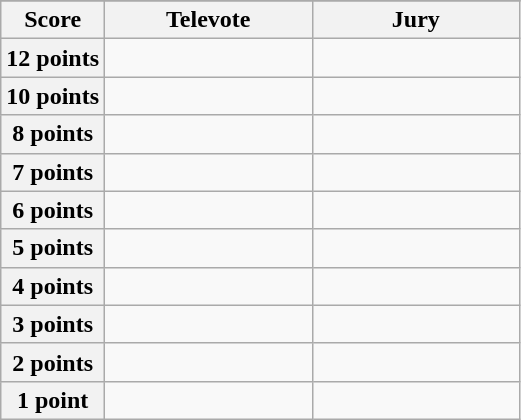<table class="wikitable">
<tr>
</tr>
<tr>
<th scope="col" width="20%">Score</th>
<th scope="col" width="40%">Televote</th>
<th scope="col" width="40%">Jury</th>
</tr>
<tr>
<th scope="row">12 points</th>
<td></td>
<td></td>
</tr>
<tr>
<th scope="row">10 points</th>
<td></td>
<td></td>
</tr>
<tr>
<th scope="row">8 points</th>
<td></td>
<td></td>
</tr>
<tr>
<th scope="row">7 points</th>
<td></td>
<td></td>
</tr>
<tr>
<th scope="row">6 points</th>
<td></td>
<td></td>
</tr>
<tr>
<th scope="row">5 points</th>
<td></td>
<td></td>
</tr>
<tr>
<th scope="row">4 points</th>
<td></td>
<td></td>
</tr>
<tr>
<th scope="row">3 points</th>
<td></td>
<td></td>
</tr>
<tr>
<th scope="row">2 points</th>
<td></td>
<td></td>
</tr>
<tr>
<th scope="row">1 point</th>
<td></td>
<td></td>
</tr>
</table>
